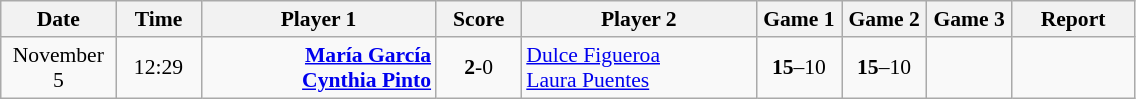<table class="wikitable" style="font-size:90%; text-align:center">
<tr>
<th width="70">Date</th>
<th width="50">Time</th>
<th width="150">Player 1</th>
<th width="50">Score</th>
<th width="150">Player 2</th>
<th width="50">Game 1</th>
<th width="50">Game 2</th>
<th width="50">Game 3</th>
<th width="75">Report</th>
</tr>
<tr>
<td>November 5</td>
<td>12:29</td>
<td align="right"><strong><a href='#'>María García</a> <br><a href='#'>Cynthia Pinto</a> </strong></td>
<td><strong>2</strong>-0</td>
<td align="left"> <a href='#'>Dulce Figueroa</a><br> <a href='#'>Laura Puentes</a></td>
<td><strong>15</strong>–10</td>
<td><strong>15</strong>–10</td>
<td></td>
<td></td>
</tr>
</table>
